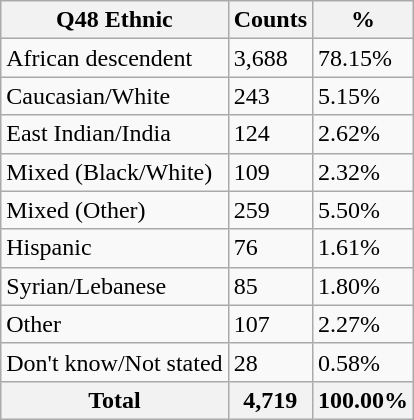<table class="wikitable sortable">
<tr>
<th>Q48 Ethnic</th>
<th>Counts</th>
<th>%</th>
</tr>
<tr>
<td>African descendent</td>
<td>3,688</td>
<td>78.15%</td>
</tr>
<tr>
<td>Caucasian/White</td>
<td>243</td>
<td>5.15%</td>
</tr>
<tr>
<td>East Indian/India</td>
<td>124</td>
<td>2.62%</td>
</tr>
<tr>
<td>Mixed (Black/White)</td>
<td>109</td>
<td>2.32%</td>
</tr>
<tr>
<td>Mixed (Other)</td>
<td>259</td>
<td>5.50%</td>
</tr>
<tr>
<td>Hispanic</td>
<td>76</td>
<td>1.61%</td>
</tr>
<tr>
<td>Syrian/Lebanese</td>
<td>85</td>
<td>1.80%</td>
</tr>
<tr>
<td>Other</td>
<td>107</td>
<td>2.27%</td>
</tr>
<tr>
<td>Don't know/Not stated</td>
<td>28</td>
<td>0.58%</td>
</tr>
<tr>
<th>Total</th>
<th>4,719</th>
<th>100.00%</th>
</tr>
</table>
